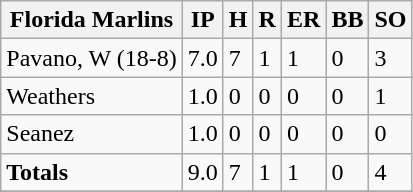<table class="wikitable sortable">
<tr>
<th>Florida Marlins</th>
<th>IP</th>
<th>H</th>
<th>R</th>
<th>ER</th>
<th>BB</th>
<th>SO</th>
</tr>
<tr>
<td>Pavano, W (18-8)</td>
<td>7.0</td>
<td>7</td>
<td>1</td>
<td>1</td>
<td>0</td>
<td>3</td>
</tr>
<tr>
<td>Weathers</td>
<td>1.0</td>
<td>0</td>
<td>0</td>
<td>0</td>
<td>0</td>
<td>1</td>
</tr>
<tr>
<td>Seanez</td>
<td>1.0</td>
<td>0</td>
<td>0</td>
<td>0</td>
<td>0</td>
<td>0</td>
</tr>
<tr>
<td><strong>Totals</strong></td>
<td>9.0</td>
<td>7</td>
<td>1</td>
<td>1</td>
<td>0</td>
<td>4</td>
</tr>
<tr>
</tr>
</table>
